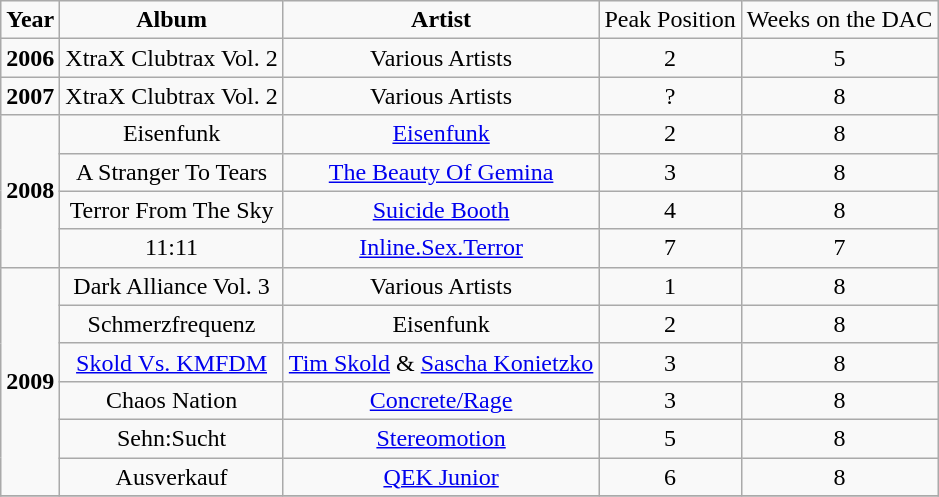<table class="wikitable" style="text-align:center;">
<tr>
<td><strong>Year</strong></td>
<td><strong>Album</strong></td>
<td><strong>Artist</strong></td>
<td>Peak Position</td>
<td>Weeks on the DAC</td>
</tr>
<tr>
<td><strong>2006</strong></td>
<td>XtraX Clubtrax Vol. 2</td>
<td>Various Artists</td>
<td>2</td>
<td>5</td>
</tr>
<tr>
<td><strong>2007</strong></td>
<td>XtraX Clubtrax Vol. 2</td>
<td>Various Artists</td>
<td>?</td>
<td>8</td>
</tr>
<tr>
<td rowspan="4" style="text-align:center;"><strong>2008</strong></td>
<td>Eisenfunk</td>
<td><a href='#'>Eisenfunk</a></td>
<td>2</td>
<td>8</td>
</tr>
<tr>
<td>A Stranger To Tears</td>
<td><a href='#'>The Beauty Of Gemina</a></td>
<td>3</td>
<td>8</td>
</tr>
<tr>
<td>Terror From The Sky</td>
<td><a href='#'>Suicide Booth</a></td>
<td>4</td>
<td>8</td>
</tr>
<tr>
<td>11:11</td>
<td><a href='#'>Inline.Sex.Terror</a></td>
<td>7</td>
<td>7</td>
</tr>
<tr>
<td rowspan="6" style="text-align:center;"><strong>2009</strong></td>
<td>Dark Alliance Vol. 3</td>
<td>Various Artists</td>
<td>1</td>
<td>8</td>
</tr>
<tr>
<td>Schmerzfrequenz</td>
<td>Eisenfunk</td>
<td>2</td>
<td>8</td>
</tr>
<tr>
<td><a href='#'>Skold Vs. KMFDM</a></td>
<td><a href='#'>Tim Skold</a> & <a href='#'>Sascha Konietzko</a></td>
<td>3</td>
<td>8</td>
</tr>
<tr>
<td>Chaos Nation</td>
<td><a href='#'>Concrete/Rage</a></td>
<td>3</td>
<td>8</td>
</tr>
<tr>
<td>Sehn:Sucht</td>
<td><a href='#'>Stereomotion</a></td>
<td>5</td>
<td>8</td>
</tr>
<tr>
<td>Ausverkauf</td>
<td><a href='#'>QEK Junior</a></td>
<td>6</td>
<td>8</td>
</tr>
<tr>
</tr>
</table>
